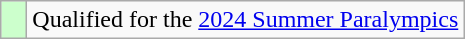<table class="wikitable"style="text-align:left">
<tr>
<td width=10px bgcolor=#ccffcc></td>
<td>Qualified for the <a href='#'>2024 Summer Paralympics</a></td>
</tr>
</table>
